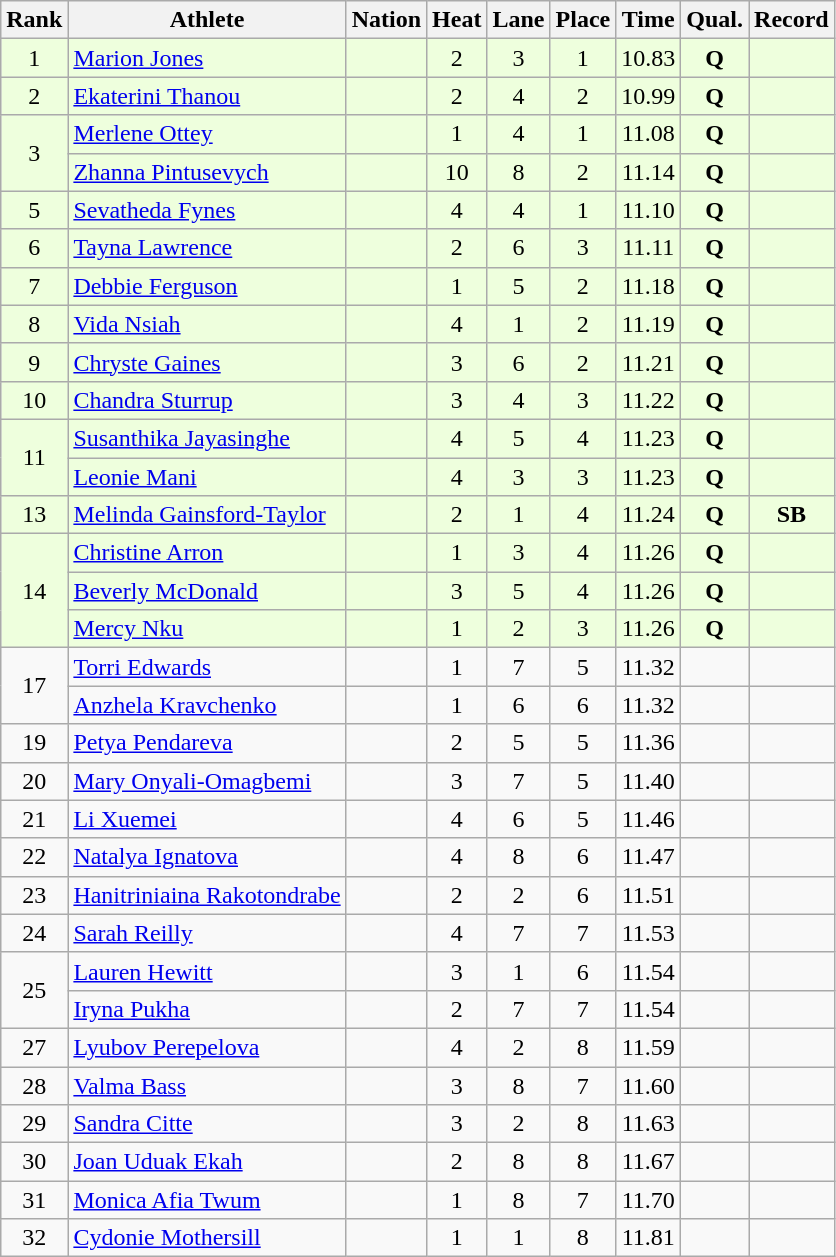<table class="wikitable sortable">
<tr>
<th>Rank</th>
<th>Athlete</th>
<th>Nation</th>
<th>Heat</th>
<th>Lane</th>
<th>Place</th>
<th>Time</th>
<th>Qual.</th>
<th>Record</th>
</tr>
<tr bgcolor = "eeffdd">
<td align="center">1</td>
<td align="left"><a href='#'>Marion Jones</a></td>
<td align="left"></td>
<td align="center">2</td>
<td align="center">3</td>
<td align="center">1</td>
<td align="center">10.83</td>
<td align="center"><strong>Q</strong></td>
<td align="center"></td>
</tr>
<tr bgcolor = "eeffdd">
<td align="center">2</td>
<td align="left"><a href='#'>Ekaterini Thanou</a></td>
<td align="left"></td>
<td align="center">2</td>
<td align="center">4</td>
<td align="center">2</td>
<td align="center">10.99</td>
<td align="center"><strong>Q</strong></td>
<td align="center"></td>
</tr>
<tr bgcolor = "eeffdd">
<td rowspan=2 align="center">3</td>
<td align="left"><a href='#'>Merlene Ottey</a></td>
<td align="left"></td>
<td align="center">1</td>
<td align="center">4</td>
<td align="center">1</td>
<td align="center">11.08</td>
<td align="center"><strong>Q</strong></td>
<td align="center"></td>
</tr>
<tr bgcolor = "eeffdd">
<td align="left"><a href='#'>Zhanna Pintusevych</a></td>
<td align="left"></td>
<td align="center">10</td>
<td align="center">8</td>
<td align="center">2</td>
<td align="center">11.14</td>
<td align="center"><strong>Q</strong></td>
<td align="center"></td>
</tr>
<tr bgcolor = "eeffdd">
<td align="center">5</td>
<td align="left"><a href='#'>Sevatheda Fynes</a></td>
<td align="left"></td>
<td align="center">4</td>
<td align="center">4</td>
<td align="center">1</td>
<td align="center">11.10</td>
<td align="center"><strong>Q</strong></td>
<td align="center"></td>
</tr>
<tr bgcolor = "eeffdd">
<td align="center">6</td>
<td align="left"><a href='#'>Tayna Lawrence</a></td>
<td align="left"></td>
<td align="center">2</td>
<td align="center">6</td>
<td align="center">3</td>
<td align="center">11.11</td>
<td align="center"><strong>Q</strong></td>
<td align="center"></td>
</tr>
<tr bgcolor = "eeffdd">
<td align="center">7</td>
<td align="left"><a href='#'>Debbie Ferguson</a></td>
<td align="left"></td>
<td align="center">1</td>
<td align="center">5</td>
<td align="center">2</td>
<td align="center">11.18</td>
<td align="center"><strong>Q </strong></td>
<td align="center"></td>
</tr>
<tr bgcolor = "eeffdd">
<td align="center">8</td>
<td align="left"><a href='#'>Vida Nsiah</a></td>
<td align="left"></td>
<td align="center">4</td>
<td align="center">1</td>
<td align="center">2</td>
<td align="center">11.19</td>
<td align="center"><strong>Q</strong></td>
<td align="center"></td>
</tr>
<tr bgcolor = "eeffdd">
<td align="center">9</td>
<td align="left"><a href='#'>Chryste Gaines</a></td>
<td align="left"></td>
<td align="center">3</td>
<td align="center">6</td>
<td align="center">2</td>
<td align="center">11.21</td>
<td align="center"><strong>Q</strong></td>
<td align="center"></td>
</tr>
<tr bgcolor = "eeffdd">
<td align="center">10</td>
<td align="left"><a href='#'>Chandra Sturrup</a></td>
<td align="left"></td>
<td align="center">3</td>
<td align="center">4</td>
<td align="center">3</td>
<td align="center">11.22</td>
<td align="center"><strong>Q</strong></td>
<td align="center"></td>
</tr>
<tr bgcolor = "eeffdd">
<td rowspan=2 align="center">11</td>
<td align="left"><a href='#'>Susanthika Jayasinghe</a></td>
<td align="left"></td>
<td align="center">4</td>
<td align="center">5</td>
<td align="center">4</td>
<td align="center">11.23</td>
<td align="center"><strong>Q</strong></td>
<td align="center"></td>
</tr>
<tr bgcolor = "eeffdd">
<td align="left"><a href='#'>Leonie Mani</a></td>
<td align="left"></td>
<td align="center">4</td>
<td align="center">3</td>
<td align="center">3</td>
<td align="center">11.23</td>
<td align="center"><strong>Q</strong></td>
<td align="center"></td>
</tr>
<tr bgcolor = "eeffdd">
<td align="center">13</td>
<td align="left"><a href='#'>Melinda Gainsford-Taylor</a></td>
<td align="left"></td>
<td align="center">2</td>
<td align="center">1</td>
<td align="center">4</td>
<td align="center">11.24</td>
<td align="center"><strong>Q</strong></td>
<td align="center"><strong>SB</strong></td>
</tr>
<tr bgcolor = "eeffdd">
<td rowspan=3 align="center">14</td>
<td align="left"><a href='#'>Christine Arron</a></td>
<td align="left"></td>
<td align="center">1</td>
<td align="center">3</td>
<td align="center">4</td>
<td align="center">11.26</td>
<td align="center"><strong>Q </strong></td>
<td align="center"></td>
</tr>
<tr bgcolor = "eeffdd">
<td align="left"><a href='#'>Beverly McDonald</a></td>
<td align="left"></td>
<td align="center">3</td>
<td align="center">5</td>
<td align="center">4</td>
<td align="center">11.26</td>
<td align="center"><strong>Q </strong></td>
<td align="center"></td>
</tr>
<tr bgcolor = "eeffdd">
<td align="left"><a href='#'>Mercy Nku</a></td>
<td align="left"></td>
<td align="center">1</td>
<td align="center">2</td>
<td align="center">3</td>
<td align="center">11.26</td>
<td align="center"><strong>Q</strong></td>
<td align="center"></td>
</tr>
<tr>
<td rowspan=2 align="center">17</td>
<td align="left"><a href='#'>Torri Edwards</a></td>
<td align="left"></td>
<td align="center">1</td>
<td align="center">7</td>
<td align="center">5</td>
<td align="center">11.32</td>
<td align="center"></td>
<td align="center"></td>
</tr>
<tr>
<td align="left"><a href='#'>Anzhela Kravchenko</a></td>
<td align="left"></td>
<td align="center">1</td>
<td align="center">6</td>
<td align="center">6</td>
<td align="center">11.32</td>
<td align="center"></td>
<td align="center"></td>
</tr>
<tr>
<td align="center">19</td>
<td align="left"><a href='#'>Petya Pendareva</a></td>
<td align="left"></td>
<td align="center">2</td>
<td align="center">5</td>
<td align="center">5</td>
<td align="center">11.36</td>
<td align="center"></td>
<td align="center"></td>
</tr>
<tr>
<td align="center">20</td>
<td align="left"><a href='#'>Mary Onyali-Omagbemi</a></td>
<td align="left"></td>
<td align="center">3</td>
<td align="center">7</td>
<td align="center">5</td>
<td align="center">11.40</td>
<td align="center"></td>
<td align="center"></td>
</tr>
<tr>
<td align="center">21</td>
<td align="left"><a href='#'>Li Xuemei</a></td>
<td align="left"></td>
<td align="center">4</td>
<td align="center">6</td>
<td align="center">5</td>
<td align="center">11.46</td>
<td align="center"></td>
<td align="center"></td>
</tr>
<tr>
<td align="center">22</td>
<td align="left"><a href='#'>Natalya Ignatova</a></td>
<td align="left"></td>
<td align="center">4</td>
<td align="center">8</td>
<td align="center">6</td>
<td align="center">11.47</td>
<td align="center"></td>
<td align="center"></td>
</tr>
<tr>
<td align="center">23</td>
<td align="left"><a href='#'>Hanitriniaina Rakotondrabe</a></td>
<td align="left"></td>
<td align="center">2</td>
<td align="center">2</td>
<td align="center">6</td>
<td align="center">11.51</td>
<td align="center"></td>
<td align="center"></td>
</tr>
<tr>
<td align="center">24</td>
<td align="left"><a href='#'>Sarah Reilly</a></td>
<td align="left"></td>
<td align="center">4</td>
<td align="center">7</td>
<td align="center">7</td>
<td align="center">11.53</td>
<td align="center"></td>
<td align="center"></td>
</tr>
<tr>
<td rowspan=2 align="center">25</td>
<td align="left"><a href='#'>Lauren Hewitt</a></td>
<td align="left"></td>
<td align="center">3</td>
<td align="center">1</td>
<td align="center">6</td>
<td align="center">11.54</td>
<td align="center"></td>
<td align="center"></td>
</tr>
<tr>
<td align="left"><a href='#'>Iryna Pukha</a></td>
<td align="left"></td>
<td align="center">2</td>
<td align="center">7</td>
<td align="center">7</td>
<td align="center">11.54</td>
<td align="center"></td>
<td align="center"></td>
</tr>
<tr>
<td align="center">27</td>
<td align="left"><a href='#'>Lyubov Perepelova</a></td>
<td align="left"></td>
<td align="center">4</td>
<td align="center">2</td>
<td align="center">8</td>
<td align="center">11.59</td>
<td align="center"></td>
<td align="center"></td>
</tr>
<tr>
<td align="center">28</td>
<td align="left"><a href='#'>Valma Bass</a></td>
<td align="left"></td>
<td align="center">3</td>
<td align="center">8</td>
<td align="center">7</td>
<td align="center">11.60</td>
<td align="center"></td>
<td align="center"></td>
</tr>
<tr>
<td align="center">29</td>
<td align="left"><a href='#'>Sandra Citte</a></td>
<td align="left"></td>
<td align="center">3</td>
<td align="center">2</td>
<td align="center">8</td>
<td align="center">11.63</td>
<td align="center"></td>
<td align="center"></td>
</tr>
<tr>
<td align="center">30</td>
<td align="left"><a href='#'>Joan Uduak Ekah</a></td>
<td align="left"></td>
<td align="center">2</td>
<td align="center">8</td>
<td align="center">8</td>
<td align="center">11.67</td>
<td align="center"></td>
<td align="center"></td>
</tr>
<tr>
<td align="center">31</td>
<td align="left"><a href='#'>Monica Afia Twum</a></td>
<td align="left"></td>
<td align="center">1</td>
<td align="center">8</td>
<td align="center">7</td>
<td align="center">11.70</td>
<td align="center"></td>
<td align="center"></td>
</tr>
<tr>
<td align="center">32</td>
<td align="left"><a href='#'>Cydonie Mothersill</a></td>
<td align="left"></td>
<td align="center">1</td>
<td align="center">1</td>
<td align="center">8</td>
<td align="center">11.81</td>
<td align="center"></td>
<td align="center"></td>
</tr>
</table>
